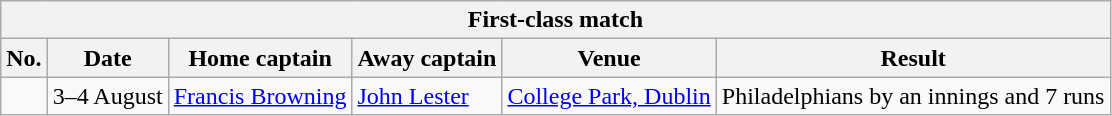<table class="wikitable">
<tr>
<th colspan="9">First-class match</th>
</tr>
<tr>
<th>No.</th>
<th>Date</th>
<th>Home captain</th>
<th>Away captain</th>
<th>Venue</th>
<th>Result</th>
</tr>
<tr>
<td></td>
<td>3–4 August</td>
<td><a href='#'>Francis Browning</a></td>
<td><a href='#'>John Lester</a></td>
<td><a href='#'>College Park, Dublin</a></td>
<td> Philadelphians by an innings and 7 runs</td>
</tr>
</table>
